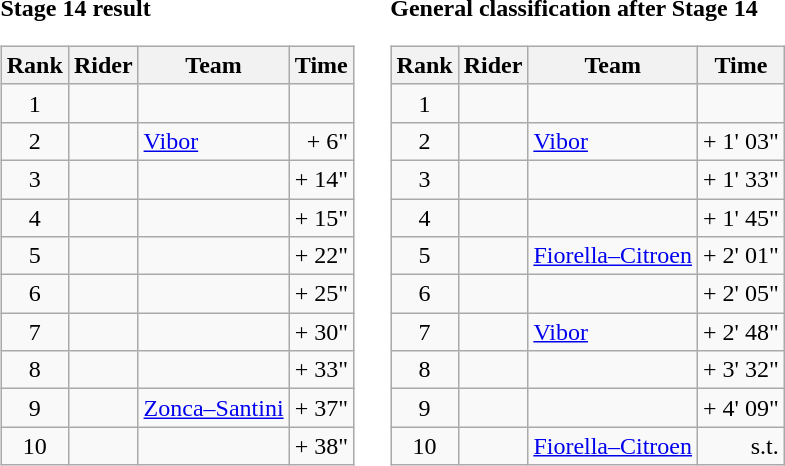<table>
<tr>
<td><strong>Stage 14 result</strong><br><table class="wikitable">
<tr>
<th scope="col">Rank</th>
<th scope="col">Rider</th>
<th scope="col">Team</th>
<th scope="col">Time</th>
</tr>
<tr>
<td style="text-align:center;">1</td>
<td></td>
<td></td>
<td style="text-align:right;"></td>
</tr>
<tr>
<td style="text-align:center;">2</td>
<td></td>
<td><a href='#'>Vibor</a></td>
<td style="text-align:right;">+ 6"</td>
</tr>
<tr>
<td style="text-align:center;">3</td>
<td></td>
<td></td>
<td style="text-align:right;">+ 14"</td>
</tr>
<tr>
<td style="text-align:center;">4</td>
<td></td>
<td></td>
<td style="text-align:right;">+ 15"</td>
</tr>
<tr>
<td style="text-align:center;">5</td>
<td></td>
<td></td>
<td style="text-align:right;">+ 22"</td>
</tr>
<tr>
<td style="text-align:center;">6</td>
<td></td>
<td></td>
<td style="text-align:right;">+ 25"</td>
</tr>
<tr>
<td style="text-align:center;">7</td>
<td></td>
<td></td>
<td style="text-align:right;">+ 30"</td>
</tr>
<tr>
<td style="text-align:center;">8</td>
<td></td>
<td></td>
<td style="text-align:right;">+ 33"</td>
</tr>
<tr>
<td style="text-align:center;">9</td>
<td></td>
<td><a href='#'>Zonca–Santini</a></td>
<td style="text-align:right;">+ 37"</td>
</tr>
<tr>
<td style="text-align:center;">10</td>
<td></td>
<td></td>
<td style="text-align:right;">+ 38"</td>
</tr>
</table>
</td>
<td></td>
<td><strong>General classification after Stage 14</strong><br><table class="wikitable">
<tr>
<th scope="col">Rank</th>
<th scope="col">Rider</th>
<th scope="col">Team</th>
<th scope="col">Time</th>
</tr>
<tr>
<td style="text-align:center;">1</td>
<td></td>
<td></td>
<td style="text-align:right;"></td>
</tr>
<tr>
<td style="text-align:center;">2</td>
<td></td>
<td><a href='#'>Vibor</a></td>
<td style="text-align:right;">+ 1' 03"</td>
</tr>
<tr>
<td style="text-align:center;">3</td>
<td></td>
<td></td>
<td style="text-align:right;">+ 1' 33"</td>
</tr>
<tr>
<td style="text-align:center;">4</td>
<td></td>
<td></td>
<td style="text-align:right;">+ 1' 45"</td>
</tr>
<tr>
<td style="text-align:center;">5</td>
<td></td>
<td><a href='#'>Fiorella–Citroen</a></td>
<td style="text-align:right;">+ 2' 01"</td>
</tr>
<tr>
<td style="text-align:center;">6</td>
<td></td>
<td></td>
<td style="text-align:right;">+ 2' 05"</td>
</tr>
<tr>
<td style="text-align:center;">7</td>
<td></td>
<td><a href='#'>Vibor</a></td>
<td style="text-align:right;">+ 2' 48"</td>
</tr>
<tr>
<td style="text-align:center;">8</td>
<td></td>
<td></td>
<td style="text-align:right;">+ 3' 32"</td>
</tr>
<tr>
<td style="text-align:center;">9</td>
<td></td>
<td></td>
<td style="text-align:right;">+ 4' 09"</td>
</tr>
<tr>
<td style="text-align:center;">10</td>
<td></td>
<td><a href='#'>Fiorella–Citroen</a></td>
<td style="text-align:right;">s.t.</td>
</tr>
</table>
</td>
</tr>
</table>
